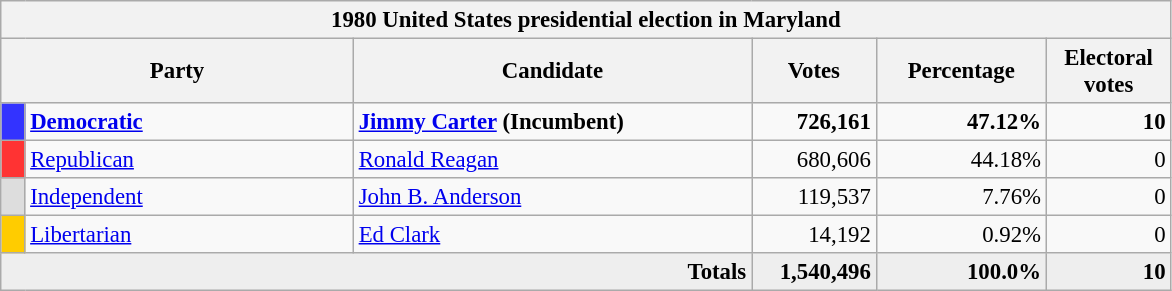<table class="wikitable" style="font-size: 95%;">
<tr>
<th colspan="6">1980 United States presidential election in Maryland</th>
</tr>
<tr>
<th colspan="2" style="width: 15em">Party</th>
<th style="width: 17em">Candidate</th>
<th style="width: 5em">Votes</th>
<th style="width: 7em">Percentage</th>
<th style="width: 5em">Electoral votes</th>
</tr>
<tr>
<th style="background:#33f; width:3px;"></th>
<td style="width: 130px"><strong><a href='#'>Democratic</a></strong></td>
<td><strong><a href='#'>Jimmy Carter</a> (Incumbent)</strong></td>
<td style="text-align:right;"><strong>726,161</strong></td>
<td style="text-align:right;"><strong>47.12%</strong></td>
<td style="text-align:right;"><strong>10</strong></td>
</tr>
<tr>
<th style="background:#f33; width:3px;"></th>
<td style="width: 130px"><a href='#'>Republican</a></td>
<td><a href='#'>Ronald Reagan</a></td>
<td style="text-align:right;">680,606</td>
<td style="text-align:right;">44.18%</td>
<td style="text-align:right;">0</td>
</tr>
<tr>
<th style="background:#ddd; width:3px;"></th>
<td style="width: 130px"><a href='#'>Independent</a></td>
<td><a href='#'>John B. Anderson</a></td>
<td style="text-align:right;">119,537</td>
<td style="text-align:right;">7.76%</td>
<td style="text-align:right;">0</td>
</tr>
<tr>
<th style="background:#fc0; width:3px;"></th>
<td style="width: 130px"><a href='#'>Libertarian</a></td>
<td><a href='#'>Ed Clark</a></td>
<td style="text-align:right;">14,192</td>
<td style="text-align:right;">0.92%</td>
<td style="text-align:right;">0</td>
</tr>
<tr style="background:#eee; text-align:right;">
<td colspan="3"><strong>Totals</strong></td>
<td><strong>1,540,496</strong></td>
<td><strong>100.0%</strong></td>
<td><strong>10</strong></td>
</tr>
</table>
